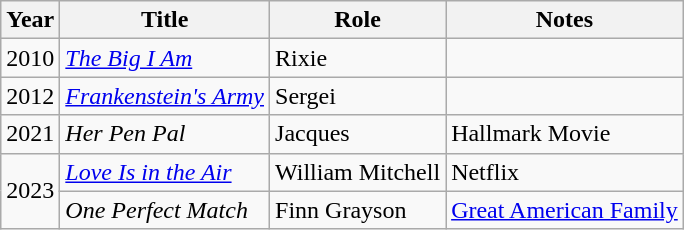<table class="wikitable sortable">
<tr>
<th>Year</th>
<th>Title</th>
<th>Role</th>
<th class = "unsortable">Notes</th>
</tr>
<tr>
<td>2010</td>
<td><em><a href='#'>The Big I Am</a></em></td>
<td>Rixie</td>
<td></td>
</tr>
<tr>
<td>2012</td>
<td><em><a href='#'>Frankenstein's Army</a></em></td>
<td>Sergei</td>
<td></td>
</tr>
<tr>
<td>2021</td>
<td><em>Her Pen Pal</em></td>
<td>Jacques</td>
<td>Hallmark Movie</td>
</tr>
<tr>
<td rowspan="2">2023</td>
<td><em><a href='#'>Love Is in the Air</a></em></td>
<td>William Mitchell</td>
<td>Netflix</td>
</tr>
<tr>
<td><em>One Perfect Match</em></td>
<td>Finn Grayson</td>
<td><a href='#'>Great American Family</a></td>
</tr>
</table>
